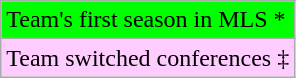<table class="wikitable">
<tr>
<td style="background-color: #0F0;">Team's first season in MLS *</td>
</tr>
<tr>
<td style="background-color: #FCF;">Team switched conferences ‡</td>
</tr>
</table>
